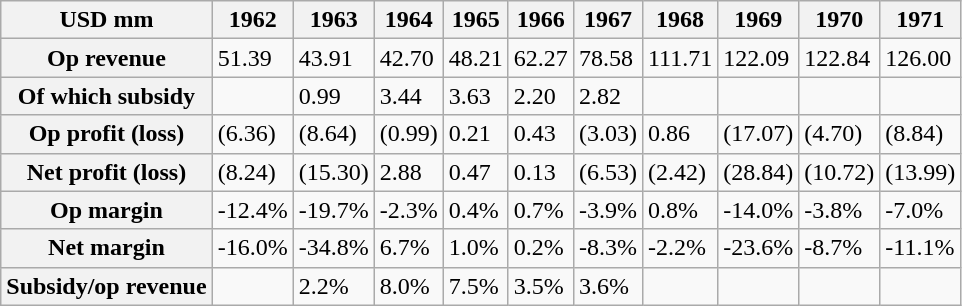<table class="wikitable plain-row-headers defaultright">
<tr>
<th>USD mm</th>
<th>1962</th>
<th>1963</th>
<th>1964</th>
<th>1965</th>
<th>1966</th>
<th>1967</th>
<th>1968</th>
<th>1969</th>
<th>1970</th>
<th>1971</th>
</tr>
<tr>
<th>Op revenue</th>
<td>51.39</td>
<td>43.91</td>
<td>42.70</td>
<td>48.21</td>
<td>62.27</td>
<td>78.58</td>
<td>111.71</td>
<td>122.09</td>
<td>122.84</td>
<td>126.00</td>
</tr>
<tr>
<th>Of which subsidy</th>
<td></td>
<td>0.99</td>
<td>3.44</td>
<td>3.63</td>
<td>2.20</td>
<td>2.82</td>
<td></td>
<td></td>
<td></td>
<td></td>
</tr>
<tr>
<th>Op profit (loss)</th>
<td>(6.36)</td>
<td>(8.64)</td>
<td>(0.99)</td>
<td>0.21</td>
<td>0.43</td>
<td>(3.03)</td>
<td>0.86</td>
<td>(17.07)</td>
<td>(4.70)</td>
<td>(8.84)</td>
</tr>
<tr>
<th>Net profit (loss)</th>
<td>(8.24)</td>
<td>(15.30)</td>
<td>2.88</td>
<td>0.47</td>
<td>0.13</td>
<td>(6.53)</td>
<td>(2.42)</td>
<td>(28.84)</td>
<td>(10.72)</td>
<td>(13.99)</td>
</tr>
<tr>
<th>Op margin</th>
<td>-12.4%</td>
<td>-19.7%</td>
<td>-2.3%</td>
<td>0.4%</td>
<td>0.7%</td>
<td>-3.9%</td>
<td>0.8%</td>
<td>-14.0%</td>
<td>-3.8%</td>
<td>-7.0%</td>
</tr>
<tr>
<th>Net margin</th>
<td>-16.0%</td>
<td>-34.8%</td>
<td>6.7%</td>
<td>1.0%</td>
<td>0.2%</td>
<td>-8.3%</td>
<td>-2.2%</td>
<td>-23.6%</td>
<td>-8.7%</td>
<td>-11.1%</td>
</tr>
<tr>
<th>Subsidy/op revenue</th>
<td></td>
<td>2.2%</td>
<td>8.0%</td>
<td>7.5%</td>
<td>3.5%</td>
<td>3.6%</td>
<td></td>
<td></td>
<td></td>
<td></td>
</tr>
</table>
